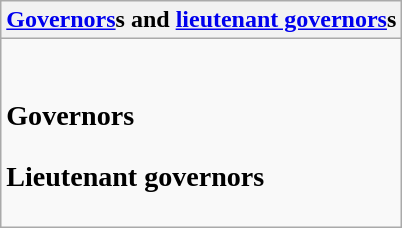<table class="wikitable collapsible collapsed">
<tr>
<th><a href='#'>Governors</a>s and <a href='#'>lieutenant governors</a>s</th>
</tr>
<tr>
<td><br><h3>Governors</h3>
<h3>Lieutenant governors</h3>
</td>
</tr>
</table>
